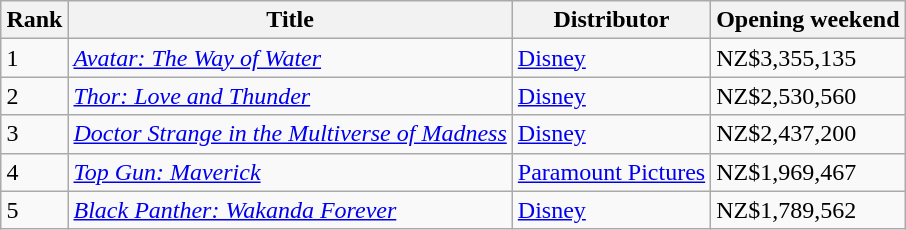<table class="wikitable sortable" style="margin:auto; margin:auto;">
<tr>
<th>Rank</th>
<th>Title</th>
<th>Distributor</th>
<th>Opening weekend</th>
</tr>
<tr>
<td>1</td>
<td><em><a href='#'>Avatar: The Way of Water</a></em></td>
<td><a href='#'>Disney</a></td>
<td>NZ$3,355,135</td>
</tr>
<tr>
<td>2</td>
<td><em><a href='#'>Thor: Love and Thunder</a></em></td>
<td><a href='#'>Disney</a></td>
<td>NZ$2,530,560</td>
</tr>
<tr>
<td>3</td>
<td><em><a href='#'>Doctor Strange in the Multiverse of Madness</a></em></td>
<td><a href='#'>Disney</a></td>
<td>NZ$2,437,200</td>
</tr>
<tr>
<td>4</td>
<td><em><a href='#'>Top Gun: Maverick</a></em></td>
<td><a href='#'>Paramount Pictures</a></td>
<td>NZ$1,969,467</td>
</tr>
<tr>
<td>5</td>
<td><em><a href='#'>Black Panther: Wakanda Forever</a></em></td>
<td><a href='#'>Disney</a></td>
<td>NZ$1,789,562</td>
</tr>
</table>
